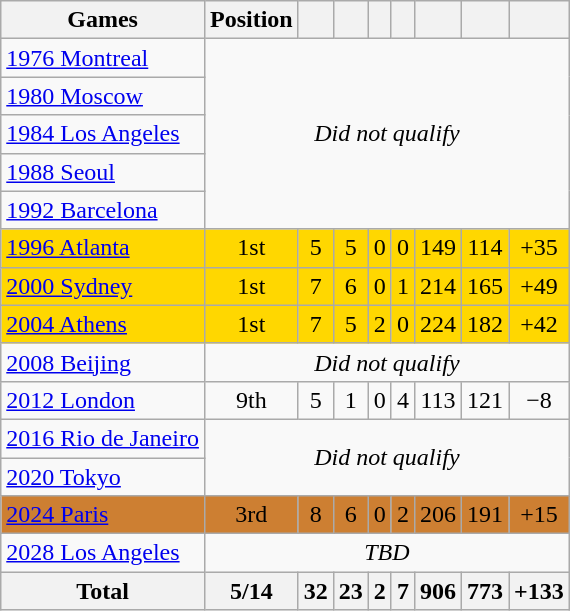<table class="wikitable" style="text-align:center;">
<tr>
<th>Games</th>
<th>Position</th>
<th></th>
<th></th>
<th></th>
<th></th>
<th></th>
<th></th>
<th></th>
</tr>
<tr>
<td align=left> <a href='#'>1976 Montreal</a></td>
<td colspan="8" rowspan=5><em>Did not qualify</em></td>
</tr>
<tr>
<td align=left> <a href='#'>1980 Moscow</a></td>
</tr>
<tr>
<td align=left> <a href='#'>1984 Los Angeles</a></td>
</tr>
<tr>
<td align=left> <a href='#'>1988 Seoul</a></td>
</tr>
<tr>
<td align=left> <a href='#'>1992 Barcelona</a></td>
</tr>
<tr style="background: gold">
<td align=left> <a href='#'>1996 Atlanta</a></td>
<td>1st</td>
<td>5</td>
<td>5</td>
<td>0</td>
<td>0</td>
<td>149</td>
<td>114</td>
<td>+35</td>
</tr>
<tr style="background: gold">
<td align=left> <a href='#'>2000 Sydney</a></td>
<td>1st</td>
<td>7</td>
<td>6</td>
<td>0</td>
<td>1</td>
<td>214</td>
<td>165</td>
<td>+49</td>
</tr>
<tr style="background: gold">
<td align=left> <a href='#'>2004 Athens</a></td>
<td>1st</td>
<td>7</td>
<td>5</td>
<td>2</td>
<td>0</td>
<td>224</td>
<td>182</td>
<td>+42</td>
</tr>
<tr>
<td align=left> <a href='#'>2008 Beijing</a></td>
<td colspan="8"><em>Did not qualify</em></td>
</tr>
<tr>
<td align=left> <a href='#'>2012 London</a></td>
<td>9th</td>
<td>5</td>
<td>1</td>
<td>0</td>
<td>4</td>
<td>113</td>
<td>121</td>
<td>−8</td>
</tr>
<tr>
<td align=left> <a href='#'>2016 Rio de Janeiro</a></td>
<td colspan="8" rowspan=2><em>Did not qualify</em></td>
</tr>
<tr>
<td align=left> <a href='#'>2020 Tokyo</a></td>
</tr>
<tr bgcolor=CD7F32>
<td align=left> <a href='#'>2024 Paris</a></td>
<td>3rd</td>
<td>8</td>
<td>6</td>
<td>0</td>
<td>2</td>
<td>206</td>
<td>191</td>
<td>+15</td>
</tr>
<tr>
<td align=left> <a href='#'>2028 Los Angeles</a></td>
<td colspan="8"><em>TBD</em></td>
</tr>
<tr>
<th>Total</th>
<th>5/14</th>
<th>32</th>
<th>23</th>
<th>2</th>
<th>7</th>
<th>906</th>
<th>773</th>
<th>+133</th>
</tr>
</table>
